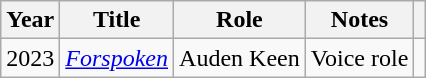<table class="wikitable unsortable">
<tr>
<th>Year</th>
<th>Title</th>
<th>Role</th>
<th class="unsortable">Notes</th>
<th class="unsortable"></th>
</tr>
<tr>
<td>2023</td>
<td><em><a href='#'>Forspoken</a></em></td>
<td>Auden Keen</td>
<td>Voice role</td>
<td></td>
</tr>
</table>
